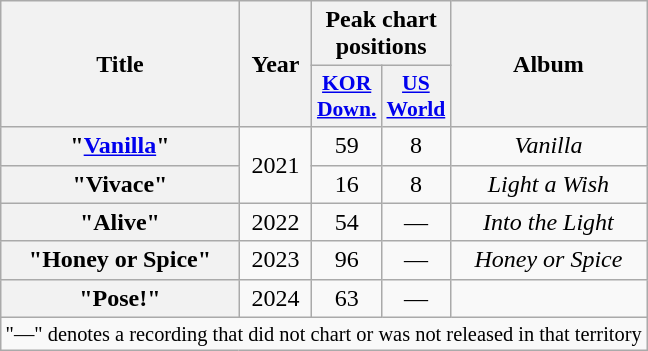<table class="wikitable plainrowheaders" style="text-align:center">
<tr>
<th scope="col" rowspan="2">Title</th>
<th scope="col" rowspan="2">Year</th>
<th scope="col" colspan="2">Peak chart positions</th>
<th scope="col" rowspan="2">Album</th>
</tr>
<tr>
<th scope="col" style="font-size:90%; width:2.5em"><a href='#'>KOR<br>Down.</a><br></th>
<th scope="col" style="font-size:90%; width:2.5em"><a href='#'>US<br>World</a><br></th>
</tr>
<tr>
<th scope="row">"<a href='#'>Vanilla</a>"</th>
<td rowspan="2">2021</td>
<td>59</td>
<td>8</td>
<td><em>Vanilla</em></td>
</tr>
<tr>
<th scope="row">"Vivace"</th>
<td>16</td>
<td>8</td>
<td><em>Light a Wish</em></td>
</tr>
<tr>
<th scope="row">"Alive"</th>
<td>2022</td>
<td>54</td>
<td>—</td>
<td><em>Into the Light</em></td>
</tr>
<tr>
<th scope="row">"Honey or Spice"</th>
<td>2023</td>
<td>96</td>
<td>—</td>
<td><em>Honey or Spice</em></td>
</tr>
<tr>
<th scope="row">"Pose!"</th>
<td>2024</td>
<td>63</td>
<td>—</td>
<td></td>
</tr>
<tr>
<td colspan="6" style="font-size:85%">"—" denotes a recording that did not chart or was not released in that territory</td>
</tr>
</table>
